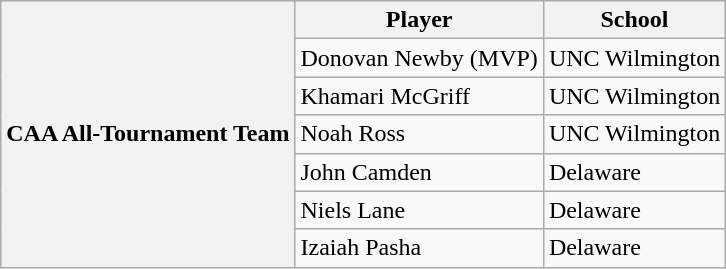<table class="wikitable">
<tr>
<th rowspan="7">CAA All-Tournament Team</th>
<th>Player</th>
<th>School</th>
</tr>
<tr>
<td>Donovan Newby (MVP)</td>
<td>UNC Wilmington</td>
</tr>
<tr>
<td>Khamari McGriff</td>
<td>UNC Wilmington</td>
</tr>
<tr>
<td>Noah Ross</td>
<td>UNC Wilmington</td>
</tr>
<tr>
<td>John Camden</td>
<td>Delaware</td>
</tr>
<tr>
<td>Niels Lane</td>
<td>Delaware</td>
</tr>
<tr>
<td>Izaiah Pasha</td>
<td>Delaware</td>
</tr>
</table>
